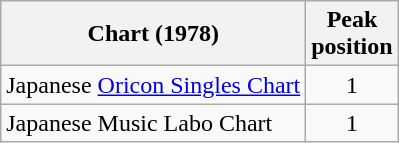<table class="wikitable">
<tr>
<th>Chart (1978)</th>
<th>Peak<br>position</th>
</tr>
<tr>
<td>Japanese <a href='#'>Oricon Singles Chart</a></td>
<td align="center">1</td>
</tr>
<tr>
<td>Japanese Music Labo Chart</td>
<td align="center">1</td>
</tr>
</table>
